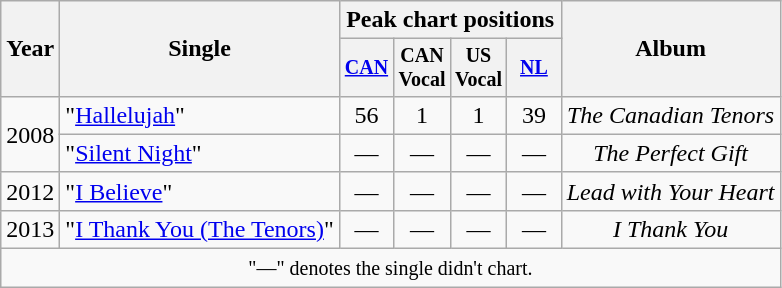<table class="wikitable" style="text-align:center;">
<tr>
<th rowspan="2">Year</th>
<th rowspan="2">Single</th>
<th colspan="4">Peak chart positions</th>
<th rowspan="2">Album</th>
</tr>
<tr style="font-size:smaller;">
<th style="width:30px;"><a href='#'>CAN</a></th>
<th style="width:30px;">CAN<br>Vocal</th>
<th style="width:30px;">US<br>Vocal</th>
<th style="width:30px;"><a href='#'>NL</a></th>
</tr>
<tr>
<td rowspan="2">2008</td>
<td style="text-align:left;">"<a href='#'>Hallelujah</a>"</td>
<td>56</td>
<td>1</td>
<td>1</td>
<td>39</td>
<td><em>The Canadian Tenors</em></td>
</tr>
<tr>
<td style="text-align:left;">"<a href='#'>Silent Night</a>"</td>
<td>—</td>
<td>—</td>
<td>—</td>
<td>—</td>
<td><em>The Perfect Gift</em></td>
</tr>
<tr>
<td>2012</td>
<td style="text-align:left;">"<a href='#'>I Believe</a>"</td>
<td>—</td>
<td>—</td>
<td>—</td>
<td>—</td>
<td><em>Lead with Your Heart</em></td>
</tr>
<tr>
<td>2013</td>
<td style="text-align:left;">"<a href='#'>I Thank You (The Tenors)</a>"</td>
<td>—</td>
<td>—</td>
<td>—</td>
<td>—</td>
<td><em>I Thank You</em></td>
</tr>
<tr>
<td style="text-align:center;" colspan="9"><small>"—" denotes the single didn't chart.</small></td>
</tr>
</table>
